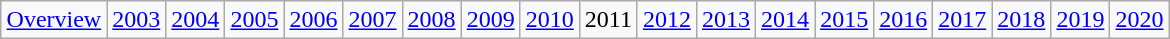<table class="wikitable" style="margin: 1em auto;">
<tr --->
<td><a href='#'>Overview</a></td>
<td><a href='#'>2003</a></td>
<td><a href='#'>2004</a></td>
<td><a href='#'>2005</a></td>
<td><a href='#'>2006</a></td>
<td><a href='#'>2007</a></td>
<td><a href='#'>2008</a></td>
<td><a href='#'>2009</a></td>
<td><a href='#'>2010</a></td>
<td>2011</td>
<td><a href='#'>2012</a></td>
<td><a href='#'>2013</a></td>
<td><a href='#'>2014</a></td>
<td><a href='#'>2015</a></td>
<td><a href='#'>2016</a></td>
<td><a href='#'>2017</a></td>
<td><a href='#'>2018</a></td>
<td><a href='#'>2019</a></td>
<td><a href='#'>2020</a></td>
</tr>
</table>
